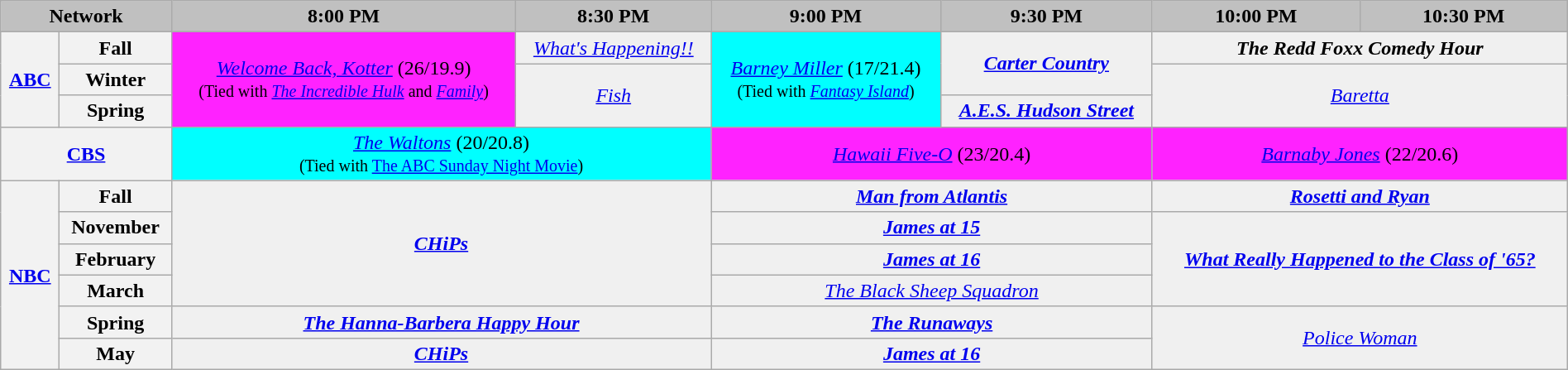<table class="wikitable plainrowheaders" style="width:100%; margin:auto; text-align:center;">
<tr>
<th colspan="2" style="background-color:#C0C0C0;text-align:center">Network</th>
<th style="background-color:#C0C0C0;text-align:center">8:00 PM</th>
<th style="background-color:#C0C0C0;text-align:center">8:30 PM</th>
<th style="background-color:#C0C0C0;text-align:center">9:00 PM</th>
<th style="background-color:#C0C0C0;text-align:center">9:30 PM</th>
<th style="background-color:#C0C0C0;text-align:center">10:00 PM</th>
<th style="background-color:#C0C0C0;text-align:center">10:30 PM</th>
</tr>
<tr>
<th bgcolor="#C0C0C0" rowspan="3"><a href='#'>ABC</a></th>
<th>Fall</th>
<td bgcolor="#FF22FF" rowspan="3"><em><a href='#'>Welcome Back, Kotter</a></em> (26/19.9)<br><small>(Tied with <em><a href='#'>The Incredible Hulk</a></em> and <em><a href='#'>Family</a></em>)</small></td>
<td bgcolor="#F0F0F0"><em><a href='#'>What's Happening!!</a></em></td>
<td bgcolor="#00FFFF" rowspan="3"><em><a href='#'>Barney Miller</a></em> (17/21.4)<br><small>(Tied with <em><a href='#'>Fantasy Island</a></em>)</small></td>
<td bgcolor="#F0F0F0" rowspan="2"><strong><em><a href='#'>Carter Country</a></em></strong></td>
<td colspan="2" bgcolor="#F0F0F0"><strong><em>The Redd Foxx Comedy Hour</em></strong></td>
</tr>
<tr>
<th>Winter</th>
<td bgcolor="#F0F0F0"  rowspan="2"><em><a href='#'>Fish</a></em></td>
<td colspan="2" rowspan="2" bgcolor="#F0F0F0"><em><a href='#'>Baretta</a></em></td>
</tr>
<tr>
<th>Spring</th>
<td bgcolor="#F0F0F0"><strong><em><a href='#'>A.E.S. Hudson Street</a></em></strong></td>
</tr>
<tr>
<th bgcolor="#C0C0C0" colspan="2"><a href='#'>CBS</a></th>
<td bgcolor="#00FFFF" colspan="2"><em><a href='#'>The Waltons</a></em> (20/20.8)<br><small>(Tied with <a href='#'>The ABC Sunday Night Movie</a>)</small></td>
<td bgcolor="#FF22FF" colspan="2"><em><a href='#'>Hawaii Five-O</a></em> (23/20.4)</td>
<td bgcolor="#FF22FF" colspan="2"><em><a href='#'>Barnaby Jones</a></em> (22/20.6)</td>
</tr>
<tr>
<th bgcolor="#C0C0C0" rowspan="6"><a href='#'>NBC</a></th>
<th>Fall</th>
<td bgcolor="#F0F0F0" colspan="2" rowspan="4"><strong><em><a href='#'>CHiPs</a></em></strong></td>
<td bgcolor="#F0F0F0" colspan="2"><strong><em><a href='#'>Man from Atlantis</a></em></strong></td>
<td bgcolor="#F0F0F0" colspan="2"><strong><em><a href='#'>Rosetti and Ryan</a></em></strong></td>
</tr>
<tr>
<th>November</th>
<td bgcolor="#F0F0F0" colspan="2"><strong><em><a href='#'>James at 15</a></em></strong></td>
<td bgcolor="#F0F0F0" colspan="2" rowspan="3"><strong><em><a href='#'>What Really Happened to the Class of '65?</a></em></strong></td>
</tr>
<tr>
<th>February</th>
<td bgcolor="#F0F0F0" colspan="2"><strong><em><a href='#'>James at 16</a></em></strong></td>
</tr>
<tr>
<th>March</th>
<td bgcolor="#F0F0F0" colspan="2"><em><a href='#'>The Black Sheep Squadron</a></em></td>
</tr>
<tr>
<th>Spring</th>
<td bgcolor="#F0F0F0" colspan="2"><strong><em><a href='#'>The Hanna-Barbera Happy Hour</a></em></strong></td>
<td bgcolor="#F0F0F0" colspan="2"><strong><em><a href='#'>The Runaways</a></em></strong></td>
<td bgcolor="#F0F0F0" colspan="2" rowspan="2"><em><a href='#'>Police Woman</a></em></td>
</tr>
<tr>
<th>May</th>
<td bgcolor="#F0F0F0" colspan="2"><strong><em><a href='#'>CHiPs</a></em></strong></td>
<td bgcolor="#F0F0F0" colspan="2"><strong><em><a href='#'>James at 16</a></em></strong></td>
</tr>
</table>
